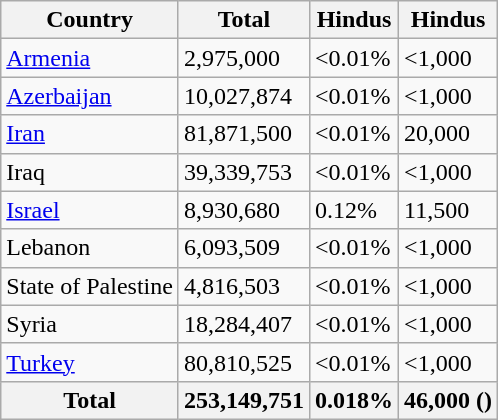<table class="wikitable">
<tr>
<th>Country</th>
<th>Total </th>
<th>Hindus </th>
<th>Hindus </th>
</tr>
<tr>
<td> <a href='#'>Armenia</a></td>
<td>2,975,000</td>
<td><0.01%</td>
<td><1,000</td>
</tr>
<tr>
<td> <a href='#'>Azerbaijan</a></td>
<td>10,027,874</td>
<td><0.01%</td>
<td><1,000</td>
</tr>
<tr>
<td> <a href='#'>Iran</a></td>
<td>81,871,500</td>
<td><0.01%</td>
<td>20,000</td>
</tr>
<tr>
<td> Iraq</td>
<td>39,339,753</td>
<td><0.01%</td>
<td><1,000</td>
</tr>
<tr>
<td> <a href='#'>Israel</a></td>
<td>8,930,680</td>
<td>0.12%</td>
<td>11,500</td>
</tr>
<tr>
<td> Lebanon</td>
<td>6,093,509</td>
<td><0.01%</td>
<td><1,000</td>
</tr>
<tr>
<td> State of Palestine</td>
<td>4,816,503</td>
<td><0.01%</td>
<td><1,000</td>
</tr>
<tr>
<td> Syria</td>
<td>18,284,407</td>
<td><0.01%</td>
<td><1,000</td>
</tr>
<tr>
<td> <a href='#'>Turkey</a></td>
<td>80,810,525</td>
<td><0.01%</td>
<td><1,000</td>
</tr>
<tr>
<th>Total</th>
<th>253,149,751</th>
<th>0.018%</th>
<th>46,000 ()</th>
</tr>
</table>
